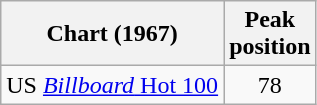<table class="wikitable sortable" border="1">
<tr>
<th>Chart (1967)</th>
<th>Peak<br>position</th>
</tr>
<tr>
<td>US <a href='#'><em>Billboard</em> Hot 100</a></td>
<td style="text-align:center;">78</td>
</tr>
</table>
